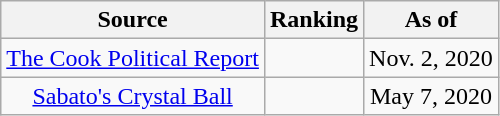<table class="wikitable" style="text-align:center">
<tr>
<th>Source</th>
<th>Ranking</th>
<th>As of</th>
</tr>
<tr>
<td align="left"><a href='#'>The Cook Political Report</a></td>
<td></td>
<td>Nov. 2, 2020</td>
</tr>
<tr>
<td><a href='#'>Sabato's Crystal Ball</a></td>
<td></td>
<td>May 7, 2020</td>
</tr>
</table>
